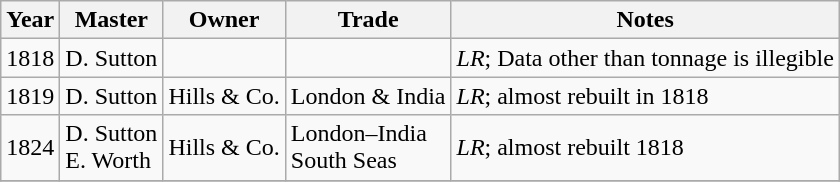<table class="sortable wikitable">
<tr>
<th>Year</th>
<th>Master</th>
<th>Owner</th>
<th>Trade</th>
<th>Notes</th>
</tr>
<tr>
<td>1818</td>
<td>D. Sutton</td>
<td></td>
<td></td>
<td><em>LR</em>; Data other than tonnage is illegible</td>
</tr>
<tr>
<td>1819</td>
<td>D. Sutton</td>
<td>Hills & Co.</td>
<td>London & India</td>
<td><em>LR</em>; almost rebuilt in 1818</td>
</tr>
<tr>
<td>1824</td>
<td>D. Sutton<br>E. Worth</td>
<td>Hills & Co.</td>
<td>London–India<br>South Seas</td>
<td><em>LR</em>; almost rebuilt 1818</td>
</tr>
<tr>
</tr>
</table>
